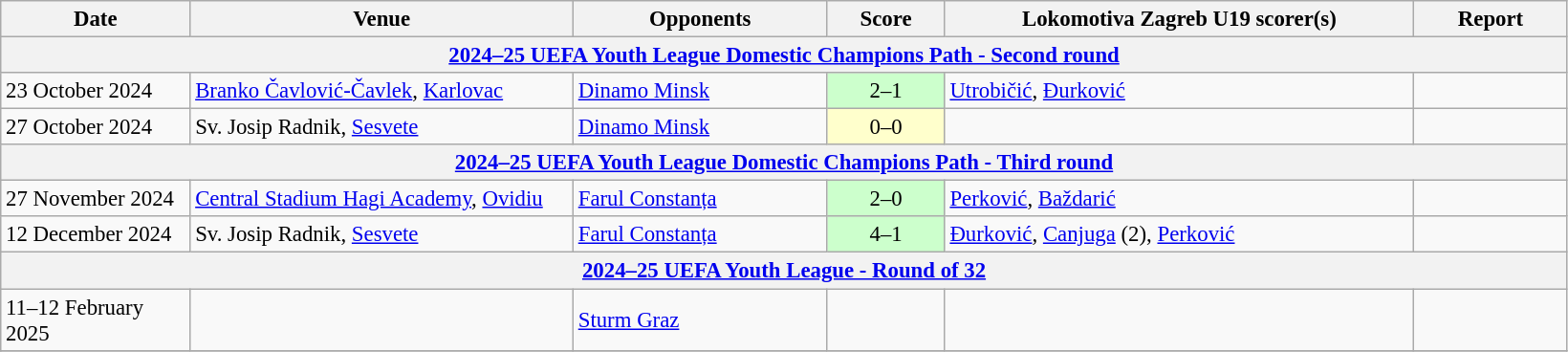<table class="wikitable" style="font-size:95%;">
<tr>
<th width=125>Date</th>
<th width=260>Venue</th>
<th width=170>Opponents</th>
<th width= 75>Score</th>
<th width=320>Lokomotiva Zagreb U19 scorer(s)</th>
<th width=100>Report</th>
</tr>
<tr>
<th colspan=7><a href='#'>2024–25 UEFA Youth League Domestic Champions Path - Second round</a></th>
</tr>
<tr>
<td>23 October 2024</td>
<td><a href='#'>Branko Čavlović-Čavlek</a>, <a href='#'>Karlovac</a></td>
<td> <a href='#'>Dinamo Minsk</a></td>
<td align=center bgcolor=#CCFFCC>2–1</td>
<td><a href='#'>Utrobičić</a>, <a href='#'>Đurković</a></td>
<td></td>
</tr>
<tr>
<td>27 October 2024</td>
<td>Sv. Josip Radnik, <a href='#'>Sesvete</a></td>
<td> <a href='#'>Dinamo Minsk</a></td>
<td align=center bgcolor=#FFFFCC>0–0</td>
<td></td>
<td></td>
</tr>
<tr>
<th colspan=7><a href='#'>2024–25 UEFA Youth League Domestic Champions Path - Third round</a></th>
</tr>
<tr>
<td>27 November 2024</td>
<td><a href='#'>Central Stadium Hagi Academy</a>, <a href='#'>Ovidiu</a></td>
<td> <a href='#'>Farul Constanța</a></td>
<td align=center bgcolor=#CCFFCC>2–0</td>
<td><a href='#'>Perković</a>, <a href='#'>Baždarić</a></td>
<td></td>
</tr>
<tr>
<td>12 December 2024</td>
<td>Sv. Josip Radnik, <a href='#'>Sesvete</a></td>
<td> <a href='#'>Farul Constanța</a></td>
<td align=center bgcolor=#CCFFCC>4–1</td>
<td><a href='#'>Đurković</a>, <a href='#'>Canjuga</a> (2), <a href='#'>Perković</a></td>
<td></td>
</tr>
<tr>
<th colspan=7><a href='#'>2024–25 UEFA Youth League - Round of 32</a></th>
</tr>
<tr>
<td>11–12 February 2025</td>
<td></td>
<td> <a href='#'>Sturm Graz</a></td>
<td></td>
<td></td>
<td></td>
</tr>
<tr>
</tr>
</table>
